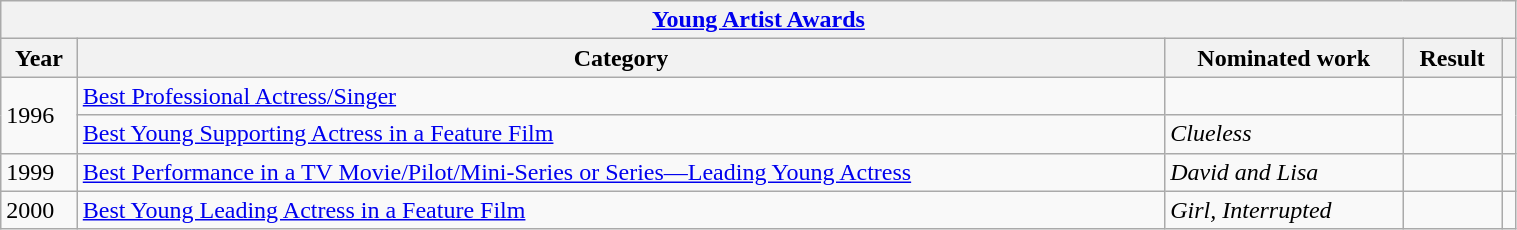<table style="width:80%;" class="wikitable">
<tr>
<th colspan="5" style="text-align:center;"><a href='#'>Young Artist Awards</a></th>
</tr>
<tr>
<th>Year</th>
<th>Category</th>
<th>Nominated work</th>
<th>Result</th>
<th></th>
</tr>
<tr>
<td rowspan=2>1996</td>
<td><a href='#'>Best Professional Actress/Singer</a></td>
<td></td>
<td></td>
<td rowspan="2"></td>
</tr>
<tr>
<td><a href='#'>Best Young Supporting Actress in a Feature Film</a></td>
<td><em>Clueless</em></td>
<td></td>
</tr>
<tr>
<td>1999</td>
<td><a href='#'>Best Performance in a TV Movie/Pilot/Mini-Series or Series—Leading Young Actress</a></td>
<td><em>David and Lisa</em></td>
<td></td>
<td></td>
</tr>
<tr>
<td>2000</td>
<td><a href='#'>Best Young Leading Actress in a Feature Film</a></td>
<td><em>Girl, Interrupted</em></td>
<td></td>
<td></td>
</tr>
</table>
